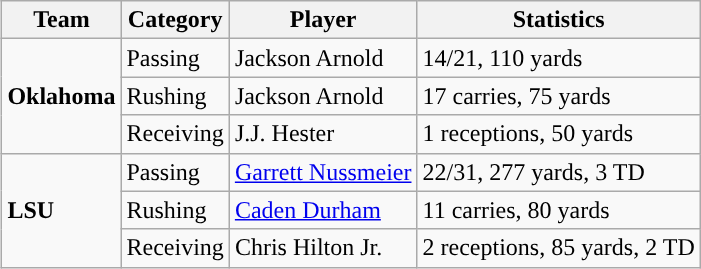<table class="wikitable" style="float: right;">
<tr>
<th>Team</th>
<th>Category</th>
<th>Player</th>
<th>Statistics</th>
</tr>
<tr>
<td rowspan=3><strong>Oklahoma  </strong></td>
<td>Passing</td>
<td>Jackson Arnold</td>
<td>14/21, 110 yards</td>
</tr>
<tr>
<td>Rushing</td>
<td>Jackson Arnold</td>
<td>17 carries, 75 yards</td>
</tr>
<tr>
<td>Receiving</td>
<td>J.J. Hester</td>
<td>1 receptions, 50 yards</td>
</tr>
<tr>
<td rowspan=3><strong>LSU</strong></td>
<td>Passing</td>
<td><a href='#'>Garrett Nussmeier</a></td>
<td>22/31, 277 yards, 3 TD</td>
</tr>
<tr>
<td>Rushing</td>
<td><a href='#'>Caden Durham</a></td>
<td>11 carries, 80 yards</td>
</tr>
<tr>
<td>Receiving</td>
<td>Chris Hilton Jr.</td>
<td>2 receptions, 85 yards, 2 TD</td>
</tr>
</table>
